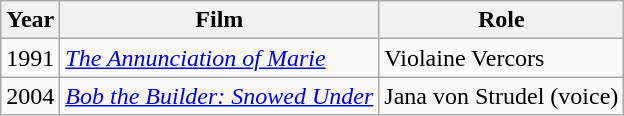<table class="wikitable">
<tr ">
<th>Year</th>
<th>Film</th>
<th>Role</th>
</tr>
<tr>
<td>1991</td>
<td><em><a href='#'>The Annunciation of Marie</a></em></td>
<td>Violaine Vercors</td>
</tr>
<tr>
<td>2004</td>
<td><em><a href='#'>Bob the Builder: Snowed Under</a></em></td>
<td>Jana von Strudel (voice)</td>
</tr>
</table>
